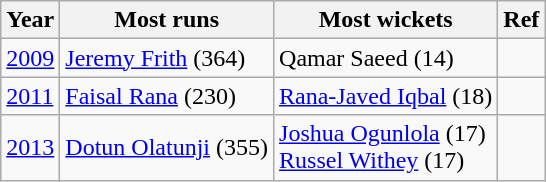<table class="wikitable">
<tr>
<th>Year</th>
<th>Most runs</th>
<th>Most wickets</th>
<th>Ref</th>
</tr>
<tr>
<td><a href='#'>2009</a></td>
<td> <a href='#'>Jeremy Frith</a> (364)</td>
<td> Qamar Saeed (14)</td>
<td></td>
</tr>
<tr>
<td><a href='#'>2011</a></td>
<td> <a href='#'>Faisal Rana</a> (230)</td>
<td> <a href='#'>Rana-Javed Iqbal</a> (18)</td>
<td></td>
</tr>
<tr>
<td><a href='#'>2013</a></td>
<td> <a href='#'>Dotun Olatunji</a> (355)</td>
<td> <a href='#'>Joshua Ogunlola</a> (17)<br> <a href='#'>Russel Withey</a> (17)</td>
<td></td>
</tr>
</table>
